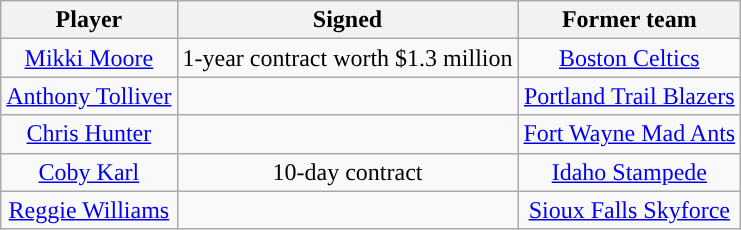<table class="wikitable sortable sortable" style="text-align: center">
<tr>
<th>Player</th>
<th>Signed</th>
<th>Former team</th>
</tr>
<tr style="text-align: center">
<td><a href='#'>Mikki Moore</a></td>
<td>1-year contract worth $1.3 million</td>
<td><a href='#'>Boston Celtics</a></td>
</tr>
<tr style="text-align: center">
<td><a href='#'>Anthony Tolliver</a></td>
<td></td>
<td><a href='#'>Portland Trail Blazers</a></td>
</tr>
<tr style="text-align: center">
<td><a href='#'>Chris Hunter</a></td>
<td></td>
<td><a href='#'>Fort Wayne Mad Ants</a></td>
</tr>
<tr style="text-align: center">
<td><a href='#'>Coby Karl</a></td>
<td>10-day contract</td>
<td><a href='#'>Idaho Stampede</a></td>
</tr>
<tr style="text-align: center">
<td><a href='#'>Reggie Williams</a></td>
<td></td>
<td><a href='#'>Sioux Falls Skyforce</a></td>
</tr>
</table>
